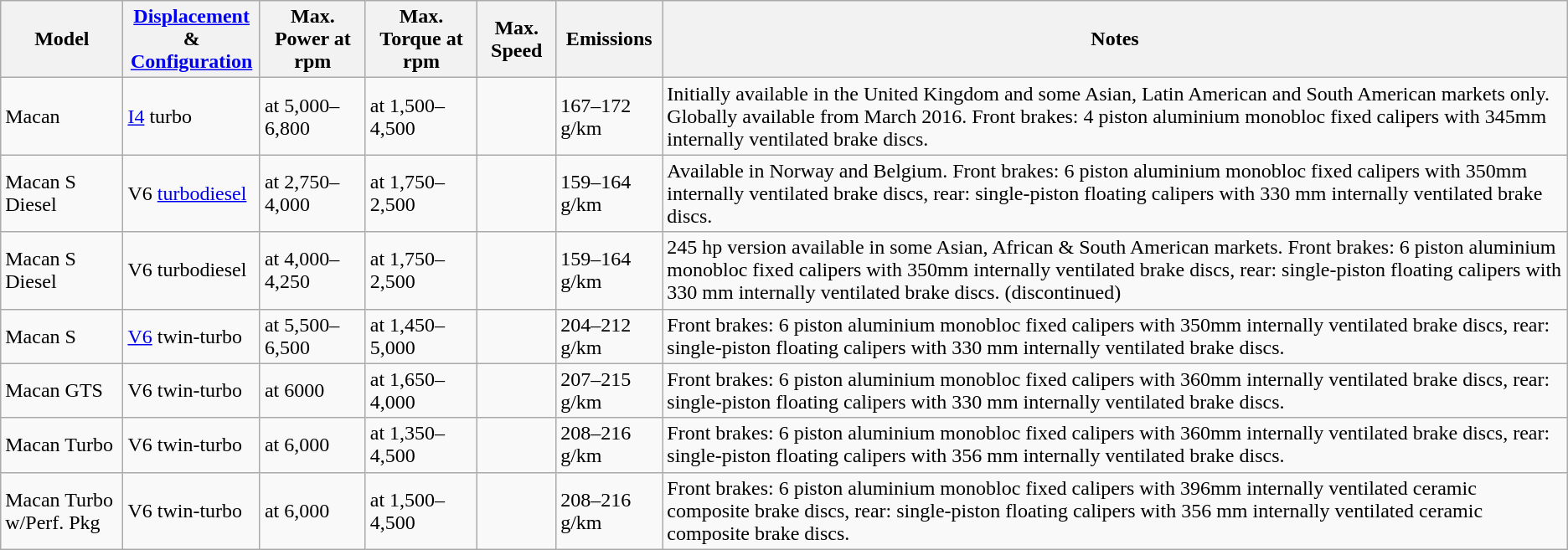<table class="wikitable">
<tr>
<th>Model</th>
<th><a href='#'>Displacement</a> &<br><a href='#'>Configuration</a></th>
<th>Max. Power at rpm</th>
<th>Max. Torque at rpm</th>
<th>Max. Speed</th>
<th> Emissions</th>
<th>Notes</th>
</tr>
<tr>
<td>Macan</td>
<td> <a href='#'>I4</a> turbo</td>
<td> at 5,000–6,800</td>
<td> at 1,500–4,500</td>
<td></td>
<td>167–172 g/km</td>
<td>Initially available in the United Kingdom and some Asian, Latin American and South American markets only. Globally available from March 2016. Front brakes: 4 piston aluminium monobloc fixed calipers with 345mm internally ventilated brake discs.</td>
</tr>
<tr>
<td>Macan S Diesel</td>
<td> V6 <a href='#'>turbodiesel</a></td>
<td> at 2,750–4,000</td>
<td> at 1,750–2,500</td>
<td></td>
<td>159–164 g/km</td>
<td>Available in Norway and Belgium. Front brakes: 6 piston aluminium monobloc fixed calipers with 350mm internally ventilated brake discs, rear: single-piston floating calipers with 330 mm internally ventilated brake discs.</td>
</tr>
<tr>
<td>Macan S Diesel</td>
<td> V6 turbodiesel</td>
<td> at 4,000–4,250</td>
<td> at 1,750–2,500</td>
<td></td>
<td>159–164 g/km</td>
<td>245 hp version available in some Asian, African & South American markets. Front brakes: 6 piston aluminium monobloc fixed calipers with 350mm internally ventilated brake discs, rear: single-piston floating calipers with 330 mm internally ventilated brake discs. (discontinued)</td>
</tr>
<tr>
<td>Macan S</td>
<td> <a href='#'>V6</a> twin-turbo</td>
<td> at 5,500–6,500</td>
<td> at 1,450–5,000</td>
<td></td>
<td>204–212 g/km</td>
<td>Front brakes: 6 piston aluminium monobloc fixed calipers with 350mm internally ventilated brake discs, rear: single-piston floating calipers with 330 mm internally ventilated brake discs.</td>
</tr>
<tr>
<td>Macan GTS</td>
<td> V6 twin-turbo</td>
<td> at 6000</td>
<td> at 1,650–4,000</td>
<td></td>
<td>207–215 g/km</td>
<td>Front brakes: 6 piston aluminium monobloc fixed calipers with 360mm internally ventilated brake discs, rear: single-piston floating calipers with 330 mm internally ventilated brake discs.</td>
</tr>
<tr>
<td>Macan Turbo</td>
<td> V6 twin-turbo</td>
<td> at 6,000</td>
<td> at 1,350–4,500</td>
<td></td>
<td>208–216 g/km</td>
<td>Front brakes: 6 piston aluminium monobloc fixed calipers with 360mm internally ventilated brake discs, rear: single-piston floating calipers with 356 mm internally ventilated brake discs.</td>
</tr>
<tr>
<td>Macan Turbo w/Perf. Pkg</td>
<td> V6 twin-turbo</td>
<td> at 6,000</td>
<td> at 1,500–4,500</td>
<td></td>
<td>208–216 g/km</td>
<td>Front brakes: 6 piston aluminium monobloc fixed calipers with 396mm internally ventilated ceramic composite brake discs, rear: single-piston floating calipers with 356 mm internally ventilated ceramic composite brake discs.</td>
</tr>
</table>
